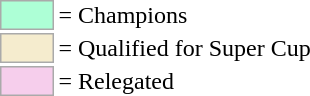<table>
<tr>
<td style="background-color:#ADFFD6; border:1px solid #aaaaaa; width:2em;"></td>
<td>= Champions</td>
</tr>
<tr>
<td style="background-color:#F5ECCE; border:1px solid #aaaaaa; width:2em;"></td>
<td>= Qualified for Super Cup</td>
</tr>
<tr>
<td style="background-color:#F6CEEC; border:1px solid #aaaaaa; width:2em;"></td>
<td>= Relegated</td>
</tr>
</table>
